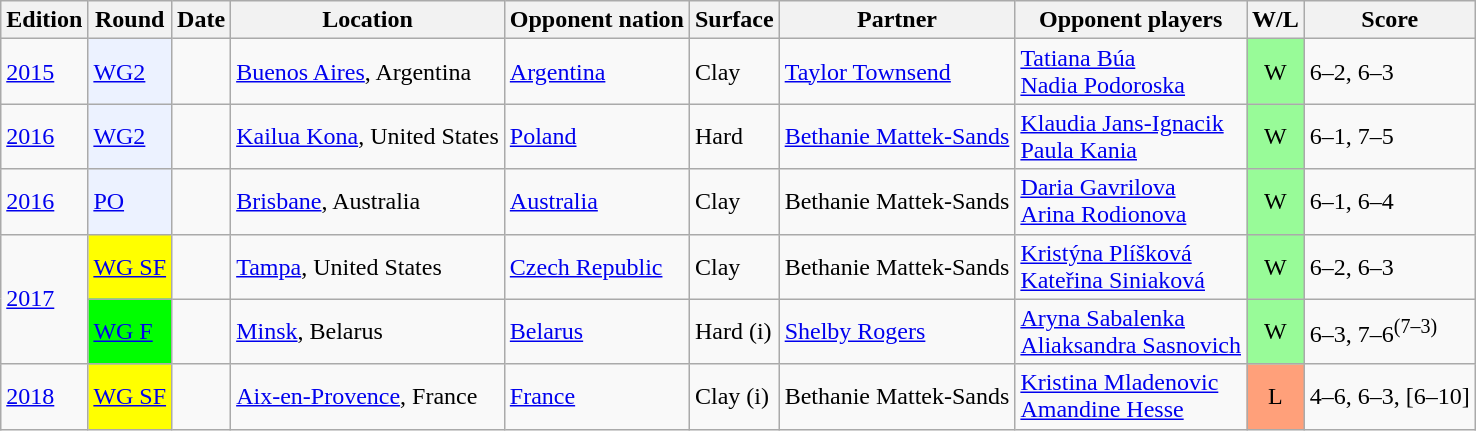<table class="wikitable sortable">
<tr>
<th>Edition</th>
<th>Round</th>
<th>Date</th>
<th>Location</th>
<th>Opponent nation</th>
<th>Surface</th>
<th>Partner</th>
<th>Opponent players</th>
<th>W/L</th>
<th class=unsortable>Score</th>
</tr>
<tr>
<td><a href='#'>2015</a></td>
<td bgcolor=ecf2ff><a href='#'>WG2</a></td>
<td></td>
<td><a href='#'>Buenos Aires</a>, Argentina</td>
<td> <a href='#'>Argentina</a></td>
<td>Clay</td>
<td><a href='#'>Taylor Townsend</a></td>
<td><a href='#'>Tatiana Búa</a><br><a href='#'>Nadia Podoroska</a></td>
<td bgcolor=98FB98 align=center>W</td>
<td>6–2, 6–3</td>
</tr>
<tr>
<td><a href='#'>2016</a></td>
<td bgcolor=ecf2ff><a href='#'>WG2</a></td>
<td></td>
<td><a href='#'>Kailua Kona</a>, United States</td>
<td> <a href='#'>Poland</a></td>
<td>Hard</td>
<td><a href='#'>Bethanie Mattek-Sands</a></td>
<td><a href='#'>Klaudia Jans-Ignacik</a><br><a href='#'>Paula Kania</a></td>
<td bgcolor=98FB98 align=center>W</td>
<td>6–1, 7–5</td>
</tr>
<tr>
<td><a href='#'>2016</a></td>
<td bgcolor=ecf2ff><a href='#'>PO</a></td>
<td></td>
<td><a href='#'>Brisbane</a>, Australia</td>
<td> <a href='#'>Australia</a></td>
<td>Clay</td>
<td>Bethanie Mattek-Sands</td>
<td><a href='#'>Daria Gavrilova</a><br><a href='#'>Arina Rodionova</a></td>
<td bgcolor=98FB98 align=center>W</td>
<td>6–1, 6–4</td>
</tr>
<tr>
<td rowspan=2><a href='#'>2017</a></td>
<td bgcolor=yellow><a href='#'>WG SF</a></td>
<td></td>
<td><a href='#'>Tampa</a>, United States</td>
<td> <a href='#'>Czech Republic</a></td>
<td>Clay</td>
<td>Bethanie Mattek-Sands</td>
<td><a href='#'>Kristýna Plíšková</a><br><a href='#'>Kateřina Siniaková</a></td>
<td bgcolor=98FB98 align=center>W</td>
<td>6–2, 6–3</td>
</tr>
<tr>
<td bgcolor=lime><a href='#'>WG F</a></td>
<td></td>
<td><a href='#'>Minsk</a>, Belarus</td>
<td> <a href='#'>Belarus</a></td>
<td>Hard (i)</td>
<td><a href='#'>Shelby Rogers</a></td>
<td><a href='#'>Aryna Sabalenka</a><br><a href='#'>Aliaksandra Sasnovich</a></td>
<td bgcolor=98FB98 align=center>W</td>
<td>6–3, 7–6<sup>(7–3)</sup></td>
</tr>
<tr>
<td><a href='#'>2018</a></td>
<td bgcolor=yellow><a href='#'>WG SF</a></td>
<td></td>
<td><a href='#'>Aix-en-Provence</a>, France</td>
<td> <a href='#'>France</a></td>
<td>Clay (i)</td>
<td>Bethanie Mattek-Sands</td>
<td><a href='#'>Kristina Mladenovic</a><br><a href='#'>Amandine Hesse</a></td>
<td bgcolor=ffa07a align=center>L</td>
<td>4–6, 6–3, [6–10]</td>
</tr>
</table>
